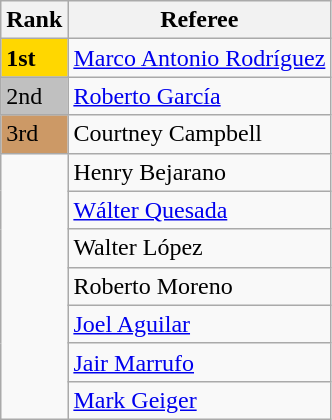<table class="wikitable">
<tr>
<th>Rank</th>
<th>Referee</th>
</tr>
<tr>
<td scope=col style="background-color: gold"><strong>1st</strong></td>
<td> <a href='#'>Marco Antonio Rodríguez</a></td>
</tr>
<tr>
<td scope=col style="background-color: silver">2nd</td>
<td> <a href='#'>Roberto García</a></td>
</tr>
<tr>
<td scope=col style="background-color: #cc9966">3rd</td>
<td> Courtney Campbell</td>
</tr>
<tr>
<td rowspan="7"></td>
<td> Henry Bejarano</td>
</tr>
<tr>
<td> <a href='#'>Wálter Quesada</a></td>
</tr>
<tr>
<td> Walter López</td>
</tr>
<tr>
<td> Roberto Moreno</td>
</tr>
<tr>
<td> <a href='#'>Joel Aguilar</a></td>
</tr>
<tr>
<td> <a href='#'>Jair Marrufo</a></td>
</tr>
<tr>
<td> <a href='#'>Mark Geiger</a></td>
</tr>
</table>
